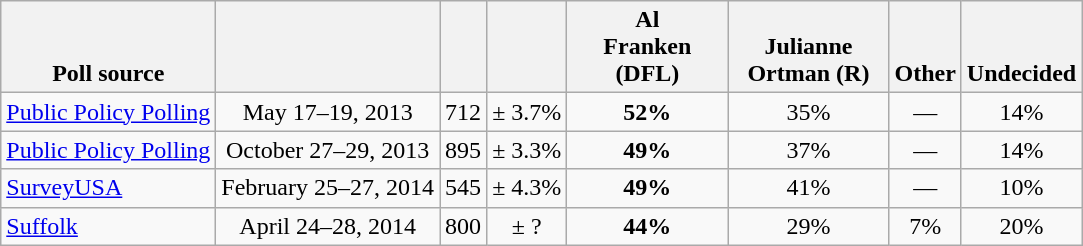<table class="wikitable" style="text-align:center">
<tr valign= bottom>
<th>Poll source</th>
<th></th>
<th></th>
<th></th>
<th style="width:100px;">Al<br>Franken (DFL)</th>
<th style="width:100px;">Julianne<br>Ortman (R)</th>
<th>Other</th>
<th>Undecided</th>
</tr>
<tr>
<td align=left><a href='#'>Public Policy Polling</a></td>
<td>May 17–19, 2013</td>
<td>712</td>
<td>± 3.7%</td>
<td><strong>52%</strong></td>
<td>35%</td>
<td>—</td>
<td>14%</td>
</tr>
<tr>
<td align=left><a href='#'>Public Policy Polling</a></td>
<td>October 27–29, 2013</td>
<td>895</td>
<td>± 3.3%</td>
<td><strong>49%</strong></td>
<td>37%</td>
<td>—</td>
<td>14%</td>
</tr>
<tr>
<td align=left><a href='#'>SurveyUSA</a></td>
<td>February 25–27, 2014</td>
<td>545</td>
<td>± 4.3%</td>
<td><strong>49%</strong></td>
<td>41%</td>
<td>—</td>
<td>10%</td>
</tr>
<tr>
<td align=left><a href='#'>Suffolk</a></td>
<td>April 24–28, 2014</td>
<td>800</td>
<td>± ?</td>
<td><strong>44%</strong></td>
<td>29%</td>
<td>7%</td>
<td>20%</td>
</tr>
</table>
